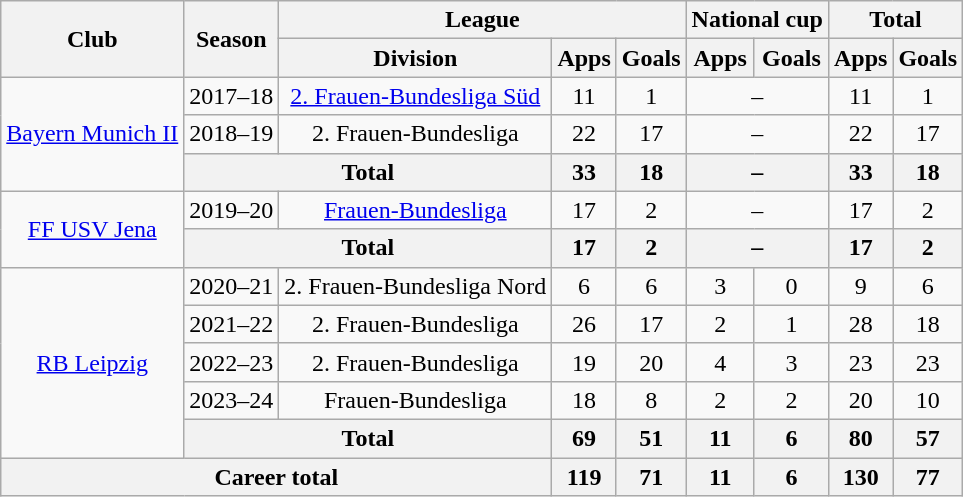<table class="wikitable" style="text-align:center">
<tr>
<th rowspan="2">Club</th>
<th rowspan="2">Season</th>
<th colspan="3">League</th>
<th colspan="2">National cup</th>
<th colspan="2">Total</th>
</tr>
<tr>
<th>Division</th>
<th>Apps</th>
<th>Goals</th>
<th>Apps</th>
<th>Goals</th>
<th>Apps</th>
<th>Goals</th>
</tr>
<tr>
<td rowspan="3"><a href='#'>Bayern Munich II</a></td>
<td>2017–18</td>
<td><a href='#'>2. Frauen-Bundesliga Süd</a></td>
<td>11</td>
<td>1</td>
<td colspan="2">–</td>
<td>11</td>
<td>1</td>
</tr>
<tr>
<td>2018–19</td>
<td>2. Frauen-Bundesliga</td>
<td>22</td>
<td>17</td>
<td colspan="2">–</td>
<td>22</td>
<td>17</td>
</tr>
<tr>
<th colspan="2">Total</th>
<th>33</th>
<th>18</th>
<th colspan="2">–</th>
<th>33</th>
<th>18</th>
</tr>
<tr>
<td rowspan="2"><a href='#'>FF USV Jena</a></td>
<td>2019–20</td>
<td><a href='#'>Frauen-Bundesliga</a></td>
<td>17</td>
<td>2</td>
<td colspan="2">–</td>
<td>17</td>
<td>2</td>
</tr>
<tr>
<th colspan="2">Total</th>
<th>17</th>
<th>2</th>
<th colspan="2">–</th>
<th>17</th>
<th>2</th>
</tr>
<tr>
<td rowspan="5"><a href='#'>RB Leipzig</a></td>
<td>2020–21</td>
<td>2. Frauen-Bundesliga Nord</td>
<td>6</td>
<td>6</td>
<td>3</td>
<td>0</td>
<td>9</td>
<td>6</td>
</tr>
<tr>
<td>2021–22</td>
<td>2. Frauen-Bundesliga</td>
<td>26</td>
<td>17</td>
<td>2</td>
<td>1</td>
<td>28</td>
<td>18</td>
</tr>
<tr>
<td>2022–23</td>
<td>2. Frauen-Bundesliga</td>
<td>19</td>
<td>20</td>
<td>4</td>
<td>3</td>
<td>23</td>
<td>23</td>
</tr>
<tr>
<td>2023–24</td>
<td>Frauen-Bundesliga</td>
<td>18</td>
<td>8</td>
<td>2</td>
<td>2</td>
<td>20</td>
<td>10</td>
</tr>
<tr>
<th colspan="2">Total</th>
<th>69</th>
<th>51</th>
<th>11</th>
<th>6</th>
<th>80</th>
<th>57</th>
</tr>
<tr>
<th colspan="3">Career total</th>
<th>119</th>
<th>71</th>
<th>11</th>
<th>6</th>
<th>130</th>
<th>77</th>
</tr>
</table>
